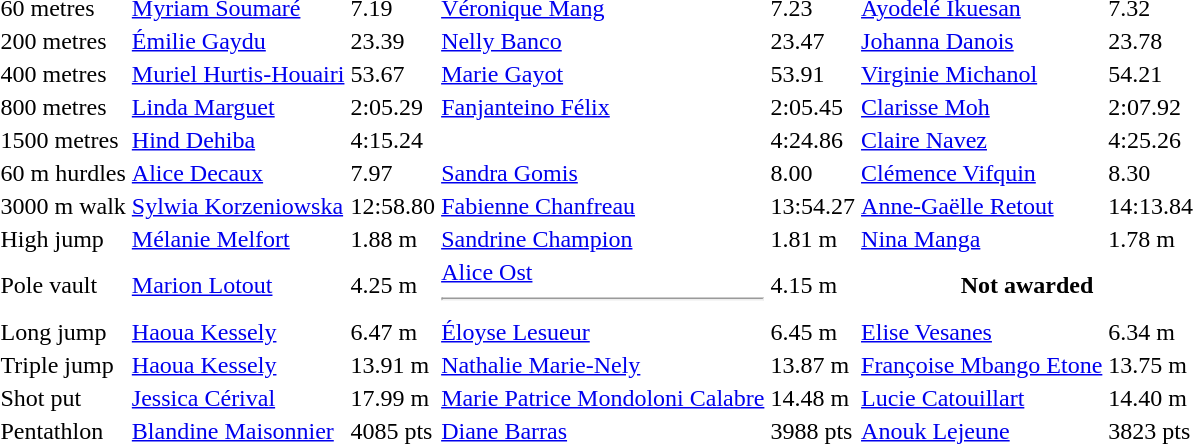<table>
<tr>
<td>60 metres</td>
<td><a href='#'>Myriam Soumaré</a></td>
<td>7.19</td>
<td><a href='#'>Véronique Mang</a></td>
<td>7.23</td>
<td><a href='#'>Ayodelé Ikuesan</a></td>
<td>7.32</td>
</tr>
<tr>
<td>200 metres</td>
<td><a href='#'>Émilie Gaydu</a></td>
<td>23.39 </td>
<td><a href='#'>Nelly Banco</a></td>
<td>23.47 </td>
<td><a href='#'>Johanna Danois</a></td>
<td>23.78 </td>
</tr>
<tr>
<td>400 metres</td>
<td><a href='#'>Muriel Hurtis-Houairi</a></td>
<td>53.67 </td>
<td><a href='#'>Marie Gayot</a></td>
<td>53.91</td>
<td><a href='#'>Virginie Michanol</a></td>
<td>54.21</td>
</tr>
<tr>
<td>800 metres</td>
<td><a href='#'>Linda Marguet</a></td>
<td>2:05.29</td>
<td><a href='#'>Fanjanteino Félix</a></td>
<td>2:05.45</td>
<td><a href='#'>Clarisse Moh</a></td>
<td>2:07.92</td>
</tr>
<tr>
<td>1500 metres</td>
<td><a href='#'>Hind Dehiba</a></td>
<td>4:15.24</td>
<td></td>
<td>4:24.86</td>
<td><a href='#'>Claire Navez</a></td>
<td>4:25.26</td>
</tr>
<tr>
<td>60 m hurdles</td>
<td><a href='#'>Alice Decaux</a></td>
<td>7.97 </td>
<td><a href='#'>Sandra Gomis</a></td>
<td>8.00</td>
<td><a href='#'>Clémence Vifquin</a></td>
<td>8.30</td>
</tr>
<tr>
<td>3000 m walk</td>
<td><a href='#'>Sylwia Korzeniowska</a></td>
<td>12:58.80</td>
<td><a href='#'>Fabienne Chanfreau</a></td>
<td>13:54.27</td>
<td><a href='#'>Anne-Gaëlle Retout</a></td>
<td>14:13.84</td>
</tr>
<tr>
<td>High jump</td>
<td><a href='#'>Mélanie Melfort</a></td>
<td>1.88 m</td>
<td><a href='#'>Sandrine Champion</a></td>
<td>1.81 m</td>
<td><a href='#'>Nina Manga</a></td>
<td>1.78 m</td>
</tr>
<tr>
<td>Pole vault</td>
<td><a href='#'>Marion Lotout</a></td>
<td>4.25 m </td>
<td><a href='#'>Alice Ost</a><hr></td>
<td>4.15 m</td>
<th colspan=2>Not awarded</th>
</tr>
<tr>
<td>Long jump</td>
<td><a href='#'>Haoua Kessely</a></td>
<td>6.47 m </td>
<td><a href='#'>Éloyse Lesueur</a></td>
<td>6.45 m</td>
<td><a href='#'>Elise Vesanes</a></td>
<td>6.34 m</td>
</tr>
<tr>
<td>Triple jump</td>
<td><a href='#'>Haoua Kessely</a></td>
<td>13.91 m </td>
<td><a href='#'>Nathalie Marie-Nely</a></td>
<td>13.87 m </td>
<td><a href='#'>Françoise Mbango Etone</a></td>
<td>13.75 m</td>
</tr>
<tr>
<td>Shot put</td>
<td><a href='#'>Jessica Cérival</a></td>
<td>17.99 m </td>
<td><a href='#'>Marie Patrice Mondoloni Calabre</a></td>
<td>14.48 m</td>
<td><a href='#'>Lucie Catouillart</a></td>
<td>14.40 m</td>
</tr>
<tr>
<td>Pentathlon</td>
<td><a href='#'>Blandine Maisonnier</a></td>
<td>4085 pts</td>
<td><a href='#'>Diane Barras</a></td>
<td>3988 pts</td>
<td><a href='#'>Anouk Lejeune</a></td>
<td>3823 pts </td>
</tr>
</table>
